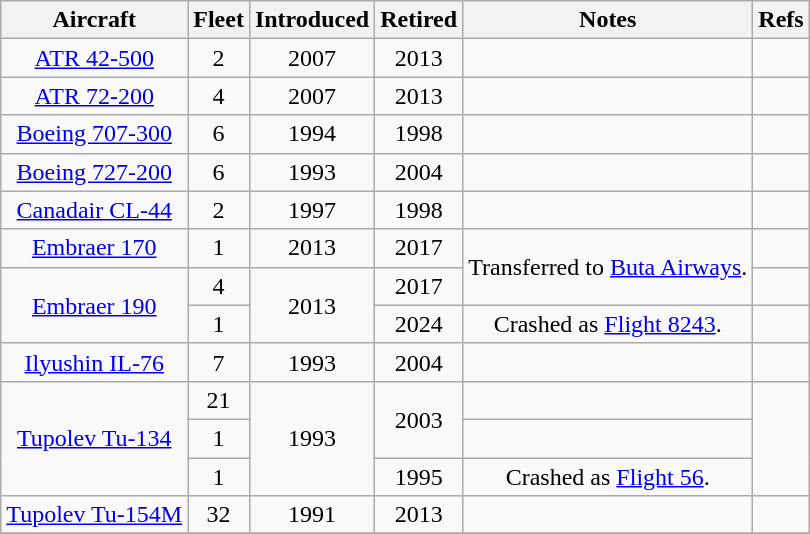<table class="wikitable" style="border-collapse:collapse;text-align:center;margin:auto;">
<tr>
<th>Aircraft</th>
<th>Fleet</th>
<th>Introduced</th>
<th>Retired</th>
<th>Notes</th>
<th>Refs</th>
</tr>
<tr>
<td><a href='#'>ATR 42-500</a></td>
<td>2</td>
<td>2007</td>
<td>2013</td>
<td></td>
<td></td>
</tr>
<tr>
<td><a href='#'>ATR 72-200</a></td>
<td>4</td>
<td>2007</td>
<td>2013</td>
<td></td>
<td></td>
</tr>
<tr>
<td><a href='#'>Boeing 707-300</a></td>
<td>6</td>
<td>1994</td>
<td>1998</td>
<td></td>
<td></td>
</tr>
<tr>
<td><a href='#'>Boeing 727-200</a></td>
<td>6</td>
<td>1993</td>
<td>2004</td>
<td></td>
<td></td>
</tr>
<tr>
<td><a href='#'>Canadair CL-44</a></td>
<td>2</td>
<td>1997</td>
<td>1998</td>
<td></td>
<td></td>
</tr>
<tr>
<td><a href='#'>Embraer 170</a></td>
<td>1</td>
<td>2013</td>
<td>2017</td>
<td rowspan="2">Transferred to <a href='#'>Buta Airways</a>.</td>
<td></td>
</tr>
<tr>
<td rowspan="2"><a href='#'>Embraer 190</a></td>
<td>4</td>
<td rowspan="2">2013</td>
<td>2017</td>
<td></td>
</tr>
<tr>
<td>1</td>
<td>2024</td>
<td>Crashed as <a href='#'>Flight 8243</a>.</td>
<td></td>
</tr>
<tr>
<td><a href='#'>Ilyushin IL-76</a></td>
<td>7</td>
<td>1993</td>
<td>2004</td>
<td></td>
<td></td>
</tr>
<tr>
<td rowspan="3"><a href='#'>Tupolev Tu-134</a></td>
<td>21</td>
<td rowspan="3">1993</td>
<td rowspan="2">2003</td>
<td></td>
<td rowspan="3"></td>
</tr>
<tr>
<td>1</td>
<td></td>
</tr>
<tr>
<td>1</td>
<td>1995</td>
<td>Crashed as <a href='#'>Flight 56</a>.</td>
</tr>
<tr>
<td><a href='#'>Tupolev Tu-154M</a></td>
<td>32</td>
<td>1991</td>
<td>2013</td>
<td></td>
<td></td>
</tr>
<tr>
</tr>
</table>
